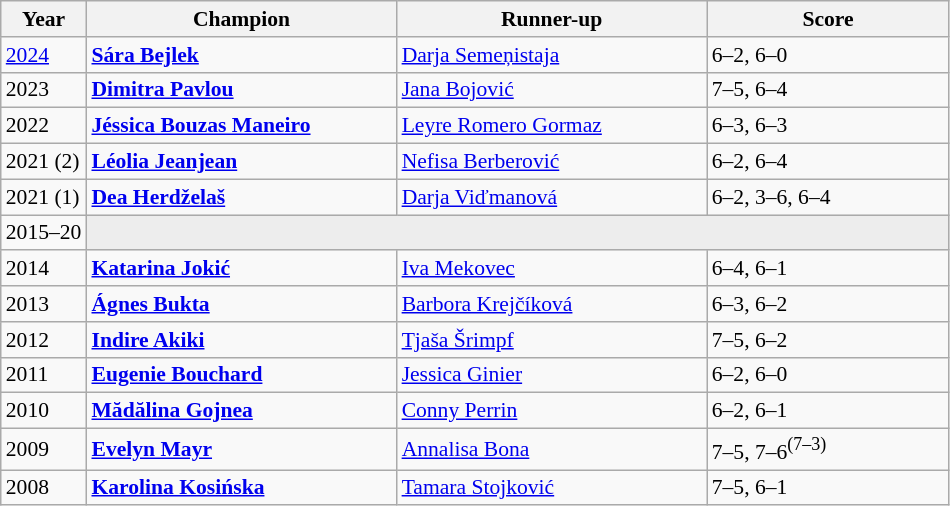<table class="wikitable" style="font-size:90%">
<tr>
<th>Year</th>
<th width="200">Champion</th>
<th width="200">Runner-up</th>
<th width="155">Score</th>
</tr>
<tr>
<td><a href='#'>2024</a></td>
<td> <strong><a href='#'>Sára Bejlek</a></strong></td>
<td> <a href='#'>Darja Semeņistaja</a></td>
<td>6–2, 6–0</td>
</tr>
<tr>
<td>2023</td>
<td> <strong><a href='#'>Dimitra Pavlou</a></strong></td>
<td> <a href='#'>Jana Bojović</a></td>
<td>7–5, 6–4</td>
</tr>
<tr>
<td>2022</td>
<td> <strong><a href='#'>Jéssica Bouzas Maneiro</a></strong></td>
<td> <a href='#'>Leyre Romero Gormaz</a></td>
<td>6–3, 6–3</td>
</tr>
<tr>
<td>2021 (2)</td>
<td> <strong><a href='#'>Léolia Jeanjean</a></strong></td>
<td> <a href='#'>Nefisa Berberović</a></td>
<td>6–2, 6–4</td>
</tr>
<tr>
<td>2021 (1)</td>
<td> <strong><a href='#'>Dea Herdželaš</a></strong></td>
<td> <a href='#'>Darja Viďmanová</a></td>
<td>6–2, 3–6, 6–4</td>
</tr>
<tr>
<td>2015–20</td>
<td colspan=3 bgcolor="#ededed"></td>
</tr>
<tr>
<td>2014</td>
<td> <strong><a href='#'>Katarina Jokić</a></strong></td>
<td> <a href='#'>Iva Mekovec</a></td>
<td>6–4, 6–1</td>
</tr>
<tr>
<td>2013</td>
<td> <strong><a href='#'>Ágnes Bukta</a></strong></td>
<td> <a href='#'>Barbora Krejčíková</a></td>
<td>6–3, 6–2</td>
</tr>
<tr>
<td>2012</td>
<td> <strong><a href='#'>Indire Akiki</a></strong></td>
<td> <a href='#'>Tjaša Šrimpf</a></td>
<td>7–5, 6–2</td>
</tr>
<tr>
<td>2011</td>
<td> <strong><a href='#'>Eugenie Bouchard</a></strong></td>
<td> <a href='#'>Jessica Ginier</a></td>
<td>6–2, 6–0</td>
</tr>
<tr>
<td>2010</td>
<td> <strong><a href='#'>Mădălina Gojnea</a></strong></td>
<td> <a href='#'>Conny Perrin</a></td>
<td>6–2, 6–1</td>
</tr>
<tr>
<td>2009</td>
<td> <strong><a href='#'>Evelyn Mayr</a></strong></td>
<td> <a href='#'>Annalisa Bona</a></td>
<td>7–5, 7–6<sup>(7–3)</sup></td>
</tr>
<tr>
<td>2008</td>
<td> <strong><a href='#'>Karolina Kosińska</a></strong></td>
<td> <a href='#'>Tamara Stojković</a></td>
<td>7–5, 6–1</td>
</tr>
</table>
